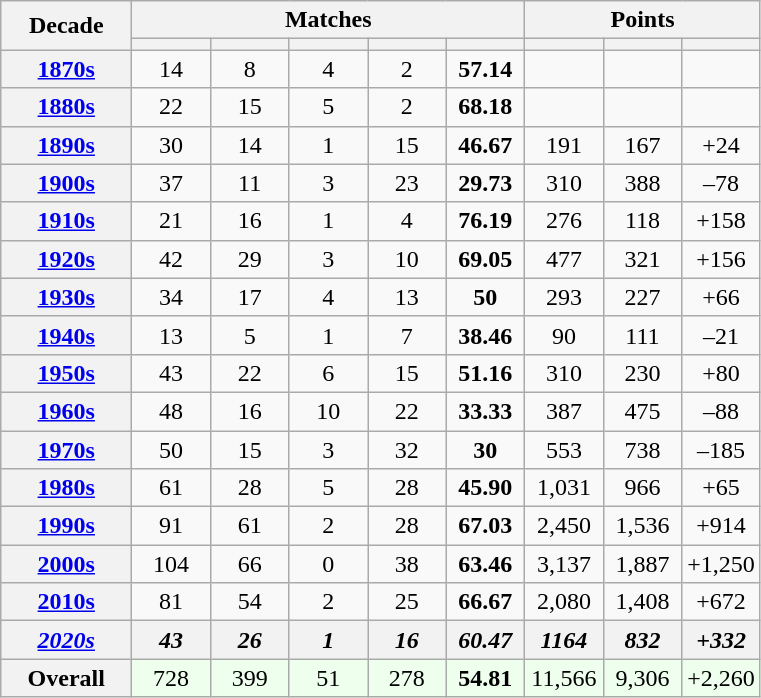<table class="wikitable">
<tr>
<th rowspan=2 width="80">Decade</th>
<th colspan=5>Matches</th>
<th colspan=3>Points</th>
</tr>
<tr>
<th width="45"></th>
<th width="45"></th>
<th width="45"></th>
<th width="45"></th>
<th width="45"></th>
<th width="45"></th>
<th width="45"></th>
<th width="45"></th>
</tr>
<tr>
<th><a href='#'>1870s</a></th>
<td align=center>14</td>
<td align=center>8</td>
<td align=center>4</td>
<td align=center>2</td>
<td align=center><strong>57.14</strong></td>
<td></td>
<td></td>
<td></td>
</tr>
<tr>
<th><a href='#'>1880s</a></th>
<td align=center>22</td>
<td align=center>15</td>
<td align=center>5</td>
<td align=center>2</td>
<td align=center><strong>68.18</strong></td>
<td></td>
<td></td>
<td></td>
</tr>
<tr>
<th><a href='#'>1890s</a></th>
<td align=center>30</td>
<td align=center>14</td>
<td align=center>1</td>
<td align=center>15</td>
<td align=center><strong>46.67</strong></td>
<td align=center>191</td>
<td align=center>167</td>
<td align=center>+24</td>
</tr>
<tr>
<th><a href='#'>1900s</a></th>
<td align=center>37</td>
<td align=center>11</td>
<td align=center>3</td>
<td align=center>23</td>
<td align=center><strong>29.73</strong></td>
<td align=center>310</td>
<td align=center>388</td>
<td align=center>–78</td>
</tr>
<tr>
<th><a href='#'>1910s</a></th>
<td align=center>21</td>
<td align=center>16</td>
<td align=center>1</td>
<td align=center>4</td>
<td align=center><strong>76.19</strong></td>
<td align=center>276</td>
<td align=center>118</td>
<td align=center>+158</td>
</tr>
<tr>
<th><a href='#'>1920s</a></th>
<td align=center>42</td>
<td align=center>29</td>
<td align=center>3</td>
<td align=center>10</td>
<td align=center><strong>69.05</strong></td>
<td align=center>477</td>
<td align=center>321</td>
<td align=center>+156</td>
</tr>
<tr>
<th><a href='#'>1930s</a></th>
<td align=center>34</td>
<td align=center>17</td>
<td align=center>4</td>
<td align=center>13</td>
<td align=center><strong>50</strong></td>
<td align=center>293</td>
<td align=center>227</td>
<td align=center>+66</td>
</tr>
<tr>
<th><a href='#'>1940s</a></th>
<td align=center>13</td>
<td align=center>5</td>
<td align=center>1</td>
<td align=center>7</td>
<td align=center><strong>38.46</strong></td>
<td align=center>90</td>
<td align=center>111</td>
<td align=center>–21</td>
</tr>
<tr>
<th><a href='#'>1950s</a></th>
<td align=center>43</td>
<td align=center>22</td>
<td align=center>6</td>
<td align=center>15</td>
<td align=center><strong>51.16</strong></td>
<td align=center>310</td>
<td align=center>230</td>
<td align=center>+80</td>
</tr>
<tr>
<th><a href='#'>1960s</a></th>
<td align=center>48</td>
<td align=center>16</td>
<td align=center>10</td>
<td align=center>22</td>
<td align=center><strong>33.33</strong></td>
<td align=center>387</td>
<td align=center>475</td>
<td align=center>–88</td>
</tr>
<tr>
<th><a href='#'>1970s</a></th>
<td align=center>50</td>
<td align=center>15</td>
<td align=center>3</td>
<td align=center>32</td>
<td align=center><strong>30</strong></td>
<td align=center>553</td>
<td align=center>738</td>
<td align=center>–185</td>
</tr>
<tr>
<th><a href='#'>1980s</a></th>
<td align=center>61</td>
<td align=center>28</td>
<td align=center>5</td>
<td align=center>28</td>
<td align=center><strong>45.90</strong></td>
<td align=center>1,031</td>
<td align=center>966</td>
<td align=center>+65</td>
</tr>
<tr>
<th><a href='#'>1990s</a></th>
<td align=center>91</td>
<td align=center>61</td>
<td align=center>2</td>
<td align=center>28</td>
<td align=center><strong>67.03</strong></td>
<td align=center>2,450</td>
<td align=center>1,536</td>
<td align=center>+914</td>
</tr>
<tr>
<th><a href='#'>2000s</a></th>
<td align=center>104</td>
<td align=center>66</td>
<td align=center>0</td>
<td align=center>38</td>
<td align=center><strong>63.46</strong></td>
<td align=center>3,137</td>
<td align=center>1,887</td>
<td align=center>+1,250</td>
</tr>
<tr>
<th><a href='#'>2010s</a></th>
<td align=center>81</td>
<td align=center>54</td>
<td align=center>2</td>
<td align=center>25</td>
<td align=center><strong>66.67</strong></td>
<td align=center>2,080</td>
<td align=center>1,408</td>
<td align=center>+672</td>
</tr>
<tr>
<th><em><a href='#'>2020s</a></em></th>
<th><em>43</em></th>
<th><em>26</em></th>
<th><em>1</em></th>
<th><em>16</em></th>
<th><em>60.47</em></th>
<th><em>1164</em></th>
<th><em>832</em></th>
<th><em>+332</em></th>
</tr>
<tr>
<th>Overall</th>
<td bgcolor=#EEFFEE align=center>728</td>
<td bgcolor=#EEFFEE align=center>399</td>
<td bgcolor=#EEFFEE align=center>51</td>
<td bgcolor=#EEFFEE align=center>278</td>
<td bgcolor=#EEFFEE align=center><strong>54.81</strong></td>
<td bgcolor=#EEFFEE align=center>11,566</td>
<td bgcolor=#EEFFEE align=center>9,306</td>
<td bgcolor=#EEFFEE align=center>+2,260</td>
</tr>
</table>
